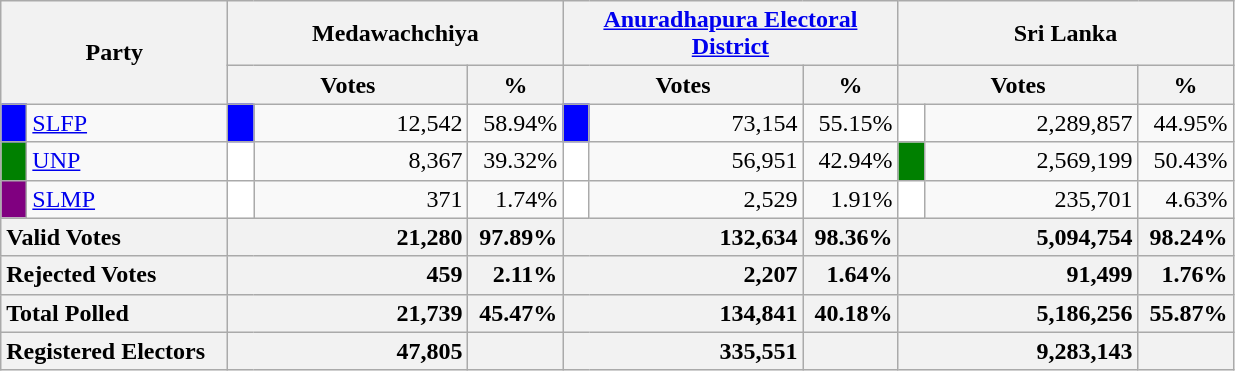<table class="wikitable">
<tr>
<th colspan="2" width="144px"rowspan="2">Party</th>
<th colspan="3" width="216px">Medawachchiya</th>
<th colspan="3" width="216px"><a href='#'>Anuradhapura Electoral District</a></th>
<th colspan="3" width="216px">Sri Lanka</th>
</tr>
<tr>
<th colspan="2" width="144px">Votes</th>
<th>%</th>
<th colspan="2" width="144px">Votes</th>
<th>%</th>
<th colspan="2" width="144px">Votes</th>
<th>%</th>
</tr>
<tr>
<td style="background-color:blue;" width="10px"></td>
<td style="text-align:left;"><a href='#'>SLFP</a></td>
<td style="background-color:blue;" width="10px"></td>
<td style="text-align:right;">12,542</td>
<td style="text-align:right;">58.94%</td>
<td style="background-color:blue;" width="10px"></td>
<td style="text-align:right;">73,154</td>
<td style="text-align:right;">55.15%</td>
<td style="background-color:white;" width="10px"></td>
<td style="text-align:right;">2,289,857</td>
<td style="text-align:right;">44.95%</td>
</tr>
<tr>
<td style="background-color:green;" width="10px"></td>
<td style="text-align:left;"><a href='#'>UNP</a></td>
<td style="background-color:white;" width="10px"></td>
<td style="text-align:right;">8,367</td>
<td style="text-align:right;">39.32%</td>
<td style="background-color:white;" width="10px"></td>
<td style="text-align:right;">56,951</td>
<td style="text-align:right;">42.94%</td>
<td style="background-color:green;" width="10px"></td>
<td style="text-align:right;">2,569,199</td>
<td style="text-align:right;">50.43%</td>
</tr>
<tr>
<td style="background-color:purple;" width="10px"></td>
<td style="text-align:left;"><a href='#'>SLMP</a></td>
<td style="background-color:white;" width="10px"></td>
<td style="text-align:right;">371</td>
<td style="text-align:right;">1.74%</td>
<td style="background-color:white;" width="10px"></td>
<td style="text-align:right;">2,529</td>
<td style="text-align:right;">1.91%</td>
<td style="background-color:white;" width="10px"></td>
<td style="text-align:right;">235,701</td>
<td style="text-align:right;">4.63%</td>
</tr>
<tr>
<th colspan="2" width="144px"style="text-align:left;">Valid Votes</th>
<th style="text-align:right;"colspan="2" width="144px">21,280</th>
<th style="text-align:right;">97.89%</th>
<th style="text-align:right;"colspan="2" width="144px">132,634</th>
<th style="text-align:right;">98.36%</th>
<th style="text-align:right;"colspan="2" width="144px">5,094,754</th>
<th style="text-align:right;">98.24%</th>
</tr>
<tr>
<th colspan="2" width="144px"style="text-align:left;">Rejected Votes</th>
<th style="text-align:right;"colspan="2" width="144px">459</th>
<th style="text-align:right;">2.11%</th>
<th style="text-align:right;"colspan="2" width="144px">2,207</th>
<th style="text-align:right;">1.64%</th>
<th style="text-align:right;"colspan="2" width="144px">91,499</th>
<th style="text-align:right;">1.76%</th>
</tr>
<tr>
<th colspan="2" width="144px"style="text-align:left;">Total Polled</th>
<th style="text-align:right;"colspan="2" width="144px">21,739</th>
<th style="text-align:right;">45.47%</th>
<th style="text-align:right;"colspan="2" width="144px">134,841</th>
<th style="text-align:right;">40.18%</th>
<th style="text-align:right;"colspan="2" width="144px">5,186,256</th>
<th style="text-align:right;">55.87%</th>
</tr>
<tr>
<th colspan="2" width="144px"style="text-align:left;">Registered Electors</th>
<th style="text-align:right;"colspan="2" width="144px">47,805</th>
<th></th>
<th style="text-align:right;"colspan="2" width="144px">335,551</th>
<th></th>
<th style="text-align:right;"colspan="2" width="144px">9,283,143</th>
<th></th>
</tr>
</table>
